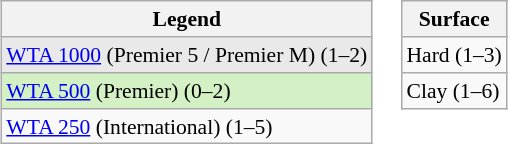<table>
<tr valign=top style=font-size:90%>
<td><br><table class=wikitable>
<tr>
<th>Legend</th>
</tr>
<tr>
<td bgcolor="#e9e9e9"><a href='#'>WTA 1000</a> (Premier 5 / Premier M) (1–2)</td>
</tr>
<tr>
<td bgcolor="#d4f1c5"><a href='#'>WTA 500</a> (Premier) (0–2)</td>
</tr>
<tr>
<td><a href='#'>WTA 250</a> (International) (1–5)</td>
</tr>
</table>
</td>
<td><br><table class=wikitable>
<tr>
<th>Surface</th>
</tr>
<tr>
<td>Hard (1–3)</td>
</tr>
<tr>
<td>Clay (1–6)</td>
</tr>
</table>
</td>
</tr>
</table>
